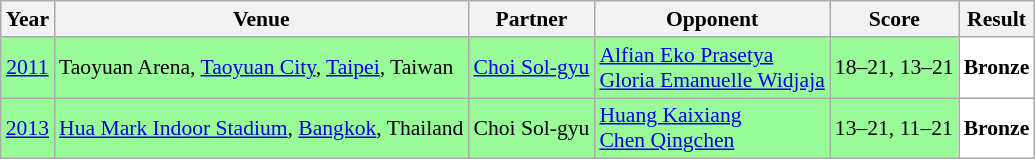<table class="sortable wikitable" style="font-size: 90%;">
<tr>
<th>Year</th>
<th>Venue</th>
<th>Partner</th>
<th>Opponent</th>
<th>Score</th>
<th>Result</th>
</tr>
<tr style="background:#98FB98">
<td align="center"><a href='#'>2011</a></td>
<td align="left">Taoyuan Arena, <a href='#'>Taoyuan City</a>, <a href='#'>Taipei</a>, Taiwan</td>
<td align="left"> <a href='#'>Choi Sol-gyu</a></td>
<td align="left"> <a href='#'>Alfian Eko Prasetya</a><br> <a href='#'>Gloria Emanuelle Widjaja</a></td>
<td align="left">18–21, 13–21</td>
<td style="text-align:left; background:white"> <strong>Bronze</strong></td>
</tr>
<tr style="background:#98FB98">
<td align="center"><a href='#'>2013</a></td>
<td align="left"><a href='#'>Hua Mark Indoor Stadium</a>, <a href='#'>Bangkok</a>, Thailand</td>
<td align="left"> Choi Sol-gyu</td>
<td align="left"> <a href='#'>Huang Kaixiang</a><br> <a href='#'>Chen Qingchen</a></td>
<td align="left">13–21, 11–21</td>
<td style="text-align:left; background:white"> <strong>Bronze</strong></td>
</tr>
</table>
